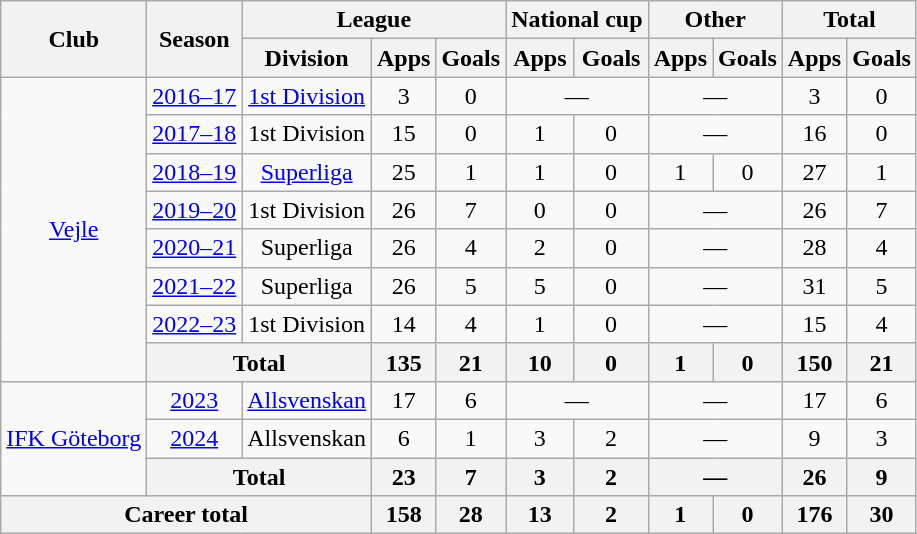<table class="wikitable" style="text-align:center">
<tr>
<th rowspan="2">Club</th>
<th rowspan="2">Season</th>
<th colspan="3">League</th>
<th colspan="2">National cup</th>
<th colspan="2">Other</th>
<th colspan="2">Total</th>
</tr>
<tr>
<th>Division</th>
<th>Apps</th>
<th>Goals</th>
<th>Apps</th>
<th>Goals</th>
<th>Apps</th>
<th>Goals</th>
<th>Apps</th>
<th>Goals</th>
</tr>
<tr>
<td rowspan="8"><a href='#'>Vejle</a></td>
<td><a href='#'>2016–17</a></td>
<td><a href='#'>1st Division</a></td>
<td>3</td>
<td>0</td>
<td colspan="2">—</td>
<td colspan="2">—</td>
<td>3</td>
<td>0</td>
</tr>
<tr>
<td><a href='#'>2017–18</a></td>
<td>1st Division</td>
<td>15</td>
<td>0</td>
<td>1</td>
<td>0</td>
<td colspan="2">—</td>
<td>16</td>
<td>0</td>
</tr>
<tr>
<td><a href='#'>2018–19</a></td>
<td><a href='#'>Superliga</a></td>
<td>25</td>
<td>1</td>
<td>1</td>
<td>0</td>
<td>1</td>
<td>0</td>
<td>27</td>
<td>1</td>
</tr>
<tr>
<td><a href='#'>2019–20</a></td>
<td>1st Division</td>
<td>26</td>
<td>7</td>
<td>0</td>
<td>0</td>
<td colspan="2">—</td>
<td>26</td>
<td>7</td>
</tr>
<tr>
<td><a href='#'>2020–21</a></td>
<td>Superliga</td>
<td>26</td>
<td>4</td>
<td>2</td>
<td>0</td>
<td colspan="2">—</td>
<td>28</td>
<td>4</td>
</tr>
<tr>
<td><a href='#'>2021–22</a></td>
<td>Superliga</td>
<td>26</td>
<td>5</td>
<td>5</td>
<td>0</td>
<td colspan="2">—</td>
<td>31</td>
<td>5</td>
</tr>
<tr>
<td><a href='#'>2022–23</a></td>
<td>1st Division</td>
<td>14</td>
<td>4</td>
<td>1</td>
<td>0</td>
<td colspan="2">—</td>
<td>15</td>
<td>4</td>
</tr>
<tr>
<th colspan="2">Total</th>
<th>135</th>
<th>21</th>
<th>10</th>
<th>0</th>
<th>1</th>
<th>0</th>
<th>150</th>
<th>21</th>
</tr>
<tr>
<td rowspan="3"><a href='#'>IFK Göteborg</a></td>
<td><a href='#'>2023</a></td>
<td><a href='#'>Allsvenskan</a></td>
<td>17</td>
<td>6</td>
<td colspan="2">—</td>
<td colspan="2">—</td>
<td>17</td>
<td>6</td>
</tr>
<tr>
<td><a href='#'>2024</a></td>
<td>Allsvenskan</td>
<td>6</td>
<td>1</td>
<td>3</td>
<td>2</td>
<td colspan="2">—</td>
<td>9</td>
<td>3</td>
</tr>
<tr>
<th colspan="2">Total</th>
<th>23</th>
<th>7</th>
<th>3</th>
<th>2</th>
<th colspan="2">—</th>
<th>26</th>
<th>9</th>
</tr>
<tr>
<th colspan="3">Career total</th>
<th>158</th>
<th>28</th>
<th>13</th>
<th>2</th>
<th>1</th>
<th>0</th>
<th>176</th>
<th>30</th>
</tr>
</table>
